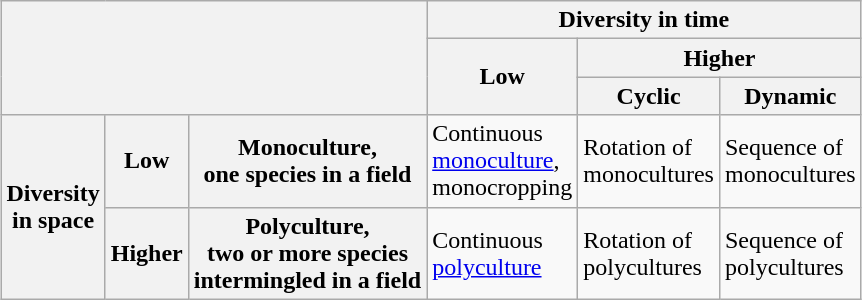<table style="margin-left: auto; margin-right: auto; border: none;" class="wikitable">
<tr>
<th rowspan="3" colspan="3"></th>
<th colspan="3">Diversity in time</th>
</tr>
<tr>
<th rowspan="2">Low</th>
<th colspan="2">Higher</th>
</tr>
<tr>
<th>Cyclic</th>
<th>Dynamic</th>
</tr>
<tr>
<th rowspan="2">Diversity<br>in space</th>
<th>Low</th>
<th>Monoculture,<br>one species in a field</th>
<td>Continuous<br><a href='#'>monoculture</a>,<br>monocropping</td>
<td>Rotation of<br>monocultures</td>
<td>Sequence of<br>monocultures</td>
</tr>
<tr>
<th>Higher</th>
<th>Polyculture,<br>two or more species<br>intermingled in a field</th>
<td>Continuous<br><a href='#'>polyculture</a></td>
<td>Rotation of<br>polycultures</td>
<td>Sequence of<br>polycultures</td>
</tr>
</table>
